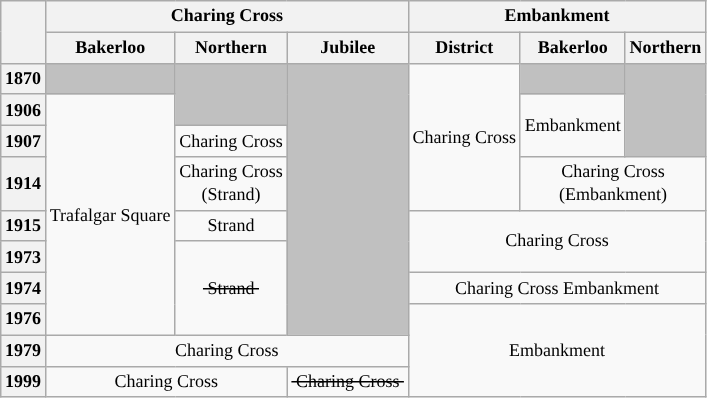<table class="wikitable mw-collapsible" style="text-align:center;font-size:75%;margin-left:1em;">
<tr>
<th rowspan="2"> </th>
<th colspan="3">Charing Cross</th>
<th colspan="3">Embankment</th>
</tr>
<tr>
<th style="background:#">Bakerloo</th>
<th style="background:#">Northern</th>
<th style="background:#">Jubilee</th>
<th style="background:#">District</th>
<th style="background:#">Bakerloo</th>
<th style="background:#">Northern</th>
</tr>
<tr>
<th>1870</th>
<td style="background:silver;"> </td>
<td style="background:silver;" rowspan="2"> </td>
<td style="background:silver;" rowspan="8"> </td>
<td rowspan="4">Charing Cross</td>
<td style="background:silver;"> </td>
<td style="background:silver;" rowspan="3"> </td>
</tr>
<tr>
<th>1906</th>
<td rowspan="7">Trafalgar Square</td>
<td rowspan="2">Embankment</td>
</tr>
<tr>
<th>1907</th>
<td>Charing Cross</td>
</tr>
<tr>
<th>1914</th>
<td>Charing Cross<br>(Strand)</td>
<td colspan="2">Charing Cross<br>(Embankment)</td>
</tr>
<tr>
<th>1915</th>
<td>Strand</td>
<td colspan="3" rowspan="2">Charing Cross</td>
</tr>
<tr>
<th>1973</th>
<td rowspan="3"><s> Strand </s><br></td>
</tr>
<tr>
<th>1974</th>
<td colspan="3">Charing Cross Embankment</td>
</tr>
<tr>
<th>1976</th>
<td colspan="3" rowspan="3">Embankment</td>
</tr>
<tr>
<th>1979</th>
<td colspan="3">Charing Cross</td>
</tr>
<tr>
<th>1999</th>
<td colspan="2">Charing Cross</td>
<td><s> Charing Cross </s><br></td>
</tr>
</table>
